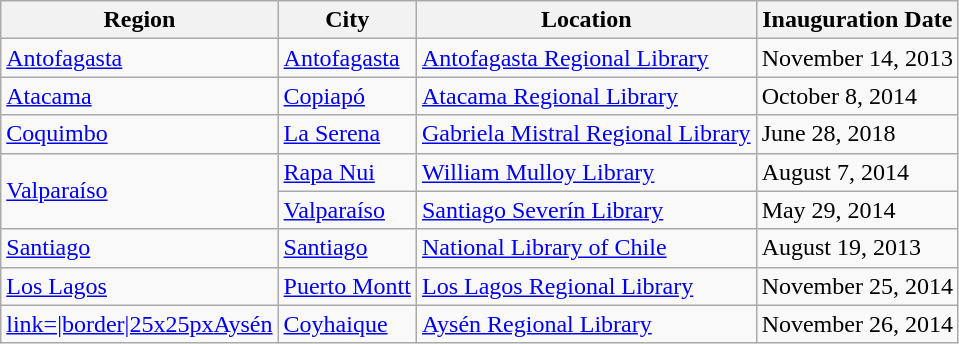<table class="wikitable center">
<tr>
<th>Region</th>
<th>City</th>
<th>Location</th>
<th>Inauguration Date</th>
</tr>
<tr>
<td> <a href='#'>Antofagasta</a></td>
<td><a href='#'>Antofagasta</a></td>
<td><a href='#'>Antofagasta Regional Library</a></td>
<td>November 14, 2013</td>
</tr>
<tr>
<td> <a href='#'>Atacama</a></td>
<td><a href='#'>Copiapó</a></td>
<td><a href='#'>Atacama Regional Library</a></td>
<td>October 8, 2014</td>
</tr>
<tr>
<td> <a href='#'>Coquimbo</a></td>
<td><a href='#'>La Serena</a></td>
<td><a href='#'>Gabriela Mistral Regional Library</a></td>
<td>June 28, 2018</td>
</tr>
<tr>
<td rowspan="2"> <a href='#'>Valparaíso</a></td>
<td><a href='#'>Rapa Nui</a></td>
<td><a href='#'>William Mulloy Library</a></td>
<td>August 7, 2014</td>
</tr>
<tr>
<td><a href='#'>Valparaíso</a></td>
<td><a href='#'>Santiago Severín Library</a></td>
<td>May 29, 2014</td>
</tr>
<tr>
<td> <a href='#'>Santiago</a></td>
<td><a href='#'>Santiago</a></td>
<td><a href='#'>National Library of Chile</a></td>
<td>August 19, 2013</td>
</tr>
<tr>
<td> <a href='#'>Los Lagos</a></td>
<td><a href='#'>Puerto Montt</a></td>
<td><a href='#'>Los Lagos Regional Library</a></td>
<td>November 25, 2014</td>
</tr>
<tr>
<td><a href='#'>link=|border|25x25px</a><a href='#'>Aysén</a></td>
<td><a href='#'>Coyhaique</a></td>
<td><a href='#'>Aysén Regional Library</a></td>
<td>November 26, 2014</td>
</tr>
</table>
